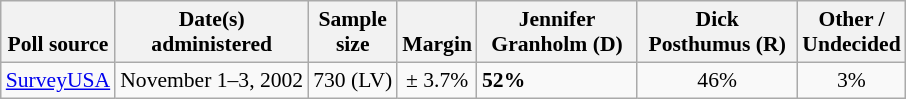<table class="wikitable" style="font-size:90%">
<tr valign=bottom>
<th>Poll source</th>
<th>Date(s)<br>administered</th>
<th>Sample<br>size</th>
<th>Margin<br></th>
<th style="width:100px;">Jennifer<br>Granholm (D)</th>
<th style="width:100px;">Dick<br>Posthumus (R)</th>
<th>Other /<br>Undecided</th>
</tr>
<tr>
<td><a href='#'>SurveyUSA</a></td>
<td align=center>November 1–3, 2002</td>
<td align=center>730 (LV)</td>
<td align=center>± 3.7%</td>
<td><strong>52%</strong></td>
<td align=center>46%</td>
<td align=center>3%</td>
</tr>
</table>
